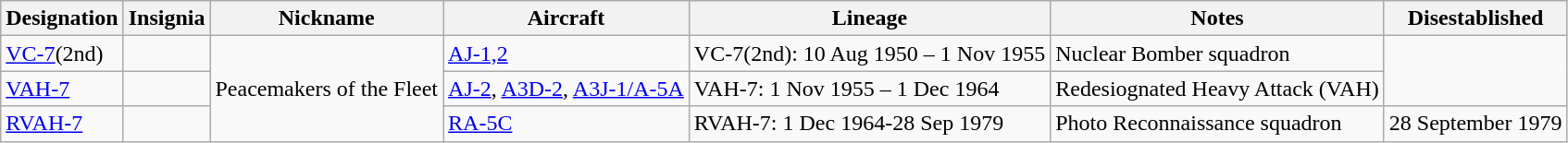<table class="wikitable">
<tr>
<th>Designation</th>
<th>Insignia</th>
<th>Nickname</th>
<th>Aircraft</th>
<th>Lineage</th>
<th>Notes</th>
<th>Disestablished</th>
</tr>
<tr>
<td><a href='#'>VC-7</a>(2nd)</td>
<td></td>
<td Rowspan="3">Peacemakers of the Fleet</td>
<td><a href='#'>AJ-1,2</a></td>
<td style="white-space: nowrap;">VC-7(2nd): 10 Aug 1950 – 1 Nov 1955</td>
<td>Nuclear Bomber squadron</td>
</tr>
<tr>
<td><a href='#'>VAH-7</a></td>
<td></td>
<td><a href='#'>AJ-2</a>, <a href='#'>A3D-2</a>, <a href='#'>A3J-1/A-5A</a></td>
<td style="white-space: nowrap;">VAH-7: 1 Nov 1955 – 1 Dec 1964</td>
<td>Redesiognated Heavy Attack (VAH)</td>
</tr>
<tr>
<td><a href='#'>RVAH-7</a></td>
<td></td>
<td><a href='#'>RA-5C</a></td>
<td style="white-space: nowrap;">RVAH-7: 1 Dec 1964-28 Sep 1979</td>
<td>Photo Reconnaissance squadron</td>
<td>28 September 1979</td>
</tr>
</table>
